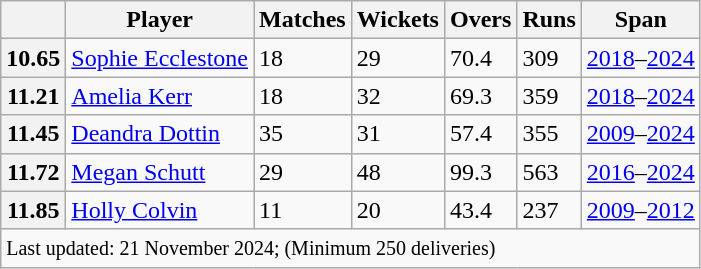<table class="wikitable sortable">
<tr>
<th></th>
<th>Player</th>
<th>Matches</th>
<th>Wickets</th>
<th>Overs</th>
<th>Runs</th>
<th>Span</th>
</tr>
<tr>
<th>10.65</th>
<td> <a href='#'>Sophie Ecclestone</a></td>
<td>18</td>
<td>29</td>
<td>70.4</td>
<td>309</td>
<td><a href='#'>2018</a>–<a href='#'>2024</a></td>
</tr>
<tr>
<th>11.21</th>
<td> <a href='#'>Amelia Kerr</a></td>
<td>18</td>
<td>32</td>
<td>69.3</td>
<td>359</td>
<td><a href='#'>2018</a>–<a href='#'>2024</a></td>
</tr>
<tr>
<th>11.45</th>
<td> <a href='#'>Deandra Dottin</a></td>
<td>35</td>
<td>31</td>
<td>57.4</td>
<td>355</td>
<td><a href='#'>2009</a>–<a href='#'>2024</a></td>
</tr>
<tr>
<th>11.72</th>
<td> <a href='#'>Megan Schutt</a></td>
<td>29</td>
<td>48</td>
<td>99.3</td>
<td>563</td>
<td><a href='#'>2016</a>–<a href='#'>2024</a></td>
</tr>
<tr>
<th>11.85</th>
<td> <a href='#'>Holly Colvin</a></td>
<td>11</td>
<td>20</td>
<td>43.4</td>
<td>237</td>
<td><a href='#'>2009</a>–<a href='#'>2012</a></td>
</tr>
<tr>
<td colspan="8"><small>Last updated: 21 November 2024; (Minimum 250 deliveries)</small></td>
</tr>
</table>
